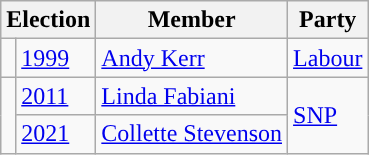<table class="wikitable">
<tr>
<th colspan="2">Election</th>
<th>Member</th>
<th>Party</th>
</tr>
<tr>
<td style="background-color: "></td>
<td><a href='#'>1999</a></td>
<td><a href='#'>Andy Kerr</a></td>
<td><a href='#'>Labour</a></td>
</tr>
<tr>
<td rowspan=2 style="background-color: "></td>
<td><a href='#'>2011</a></td>
<td><a href='#'>Linda Fabiani</a></td>
<td rowspan=2><a href='#'>SNP</a></td>
</tr>
<tr>
<td><a href='#'>2021</a></td>
<td><a href='#'>Collette Stevenson</a></td>
</tr>
</table>
